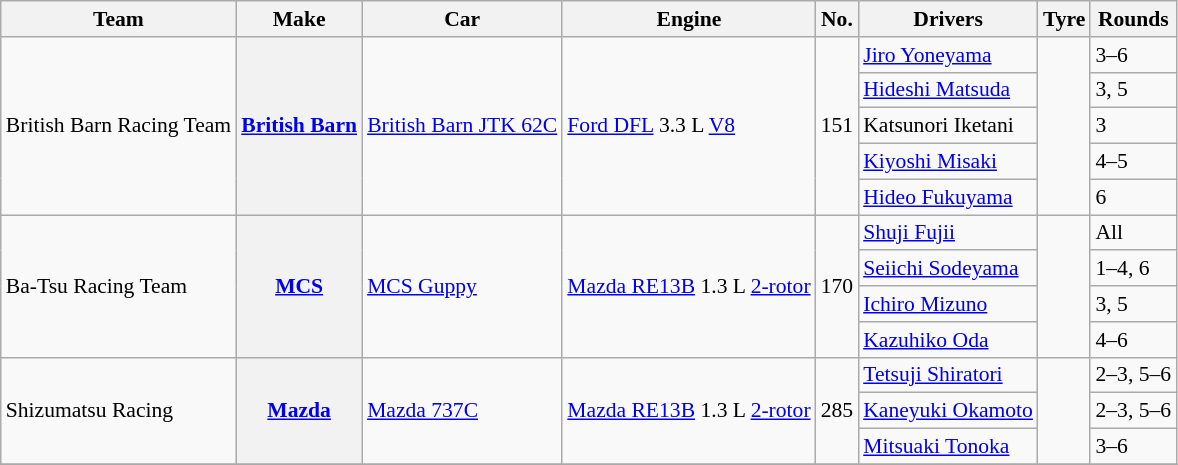<table class="wikitable" style="font-size: 90%;">
<tr>
<th>Team</th>
<th>Make</th>
<th>Car</th>
<th>Engine</th>
<th>No.</th>
<th>Drivers</th>
<th>Tyre</th>
<th>Rounds</th>
</tr>
<tr>
<td rowspan=5>British Barn Racing Team</td>
<th rowspan=5><a href='#'>British Barn</a></th>
<td rowspan=5><a href='#'>British Barn JTK 62C</a></td>
<td rowspan=5><a href='#'>Ford DFL</a> 3.3 L <a href='#'>V8</a></td>
<td rowspan=5>151</td>
<td> <a href='#'>Jiro Yoneyama</a></td>
<td align=center rowspan=5></td>
<td>3–6</td>
</tr>
<tr>
<td> <a href='#'>Hideshi Matsuda</a></td>
<td>3, 5</td>
</tr>
<tr>
<td> Katsunori Iketani</td>
<td>3</td>
</tr>
<tr>
<td> <a href='#'>Kiyoshi Misaki</a></td>
<td>4–5</td>
</tr>
<tr>
<td> <a href='#'>Hideo Fukuyama</a></td>
<td>6</td>
</tr>
<tr>
<td rowspan=4>Ba-Tsu Racing Team</td>
<th rowspan=4><a href='#'>MCS</a></th>
<td rowspan=4><a href='#'>MCS Guppy</a></td>
<td rowspan=4><a href='#'>Mazda RE13B</a> 1.3 L <a href='#'>2-rotor</a></td>
<td rowspan=4>170</td>
<td> <a href='#'>Shuji Fujii</a></td>
<td align=center rowspan=4></td>
<td>All</td>
</tr>
<tr>
<td> <a href='#'>Seiichi Sodeyama</a></td>
<td>1–4, 6</td>
</tr>
<tr>
<td> <a href='#'>Ichiro Mizuno</a></td>
<td>3, 5</td>
</tr>
<tr>
<td> <a href='#'>Kazuhiko Oda</a></td>
<td>4–6</td>
</tr>
<tr>
<td rowspan=3>Shizumatsu Racing</td>
<th rowspan=3><a href='#'>Mazda</a></th>
<td rowspan=3><a href='#'>Mazda 737C</a></td>
<td rowspan=3><a href='#'>Mazda RE13B</a> 1.3 L <a href='#'>2-rotor</a></td>
<td rowspan=3>285</td>
<td> <a href='#'>Tetsuji Shiratori</a></td>
<td align=center rowspan=3></td>
<td>2–3, 5–6</td>
</tr>
<tr>
<td> <a href='#'>Kaneyuki Okamoto</a></td>
<td>2–3, 5–6</td>
</tr>
<tr>
<td> <a href='#'>Mitsuaki Tonoka</a></td>
<td>3–6</td>
</tr>
<tr>
</tr>
</table>
